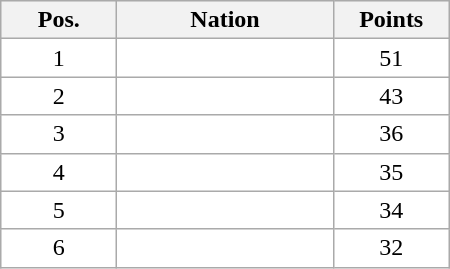<table class="wikitable gauche" cellspacing="1" cellpadding="2"  width="300px">
<tr align="center" bgcolor="#EFEFEF">
<th width="70px">Pos.</th>
<th>Nation</th>
<th width="70px">Points</th>
</tr>
<tr align="center" valign="top" bgcolor="#FFFFFF">
<td>1</td>
<td align="left"></td>
<td>51</td>
</tr>
<tr align="center" valign="top" bgcolor="#FFFFFF">
<td>2</td>
<td align="left"></td>
<td>43</td>
</tr>
<tr align="center" valign="top" bgcolor="#FFFFFF">
<td>3</td>
<td align="left"></td>
<td>36</td>
</tr>
<tr align="center" valign="top" bgcolor="#FFFFFF">
<td>4</td>
<td align="left"></td>
<td>35</td>
</tr>
<tr align="center" valign="top" bgcolor="#FFFFFF">
<td>5</td>
<td align="left"></td>
<td>34</td>
</tr>
<tr align="center" valign="top" bgcolor="#FFFFFF">
<td>6</td>
<td align="left"></td>
<td>32</td>
</tr>
</table>
